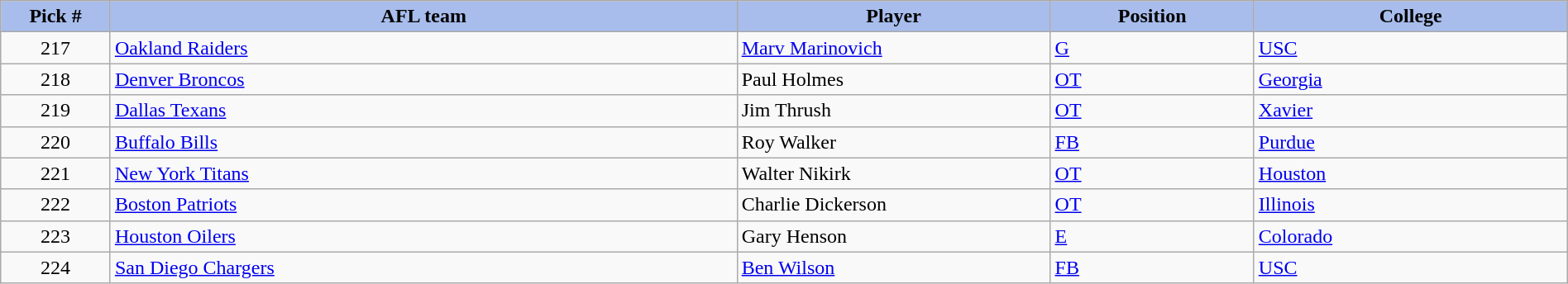<table class="wikitable sortable sortable" style="width: 100%">
<tr>
<th style="background:#A8BDEC;" width=7%>Pick #</th>
<th width=40% style="background:#A8BDEC;">AFL team</th>
<th width=20% style="background:#A8BDEC;">Player</th>
<th width=13% style="background:#A8BDEC;">Position</th>
<th style="background:#A8BDEC;">College</th>
</tr>
<tr>
<td align="center">217</td>
<td><a href='#'>Oakland Raiders</a></td>
<td><a href='#'>Marv Marinovich</a></td>
<td><a href='#'>G</a></td>
<td><a href='#'>USC</a></td>
</tr>
<tr>
<td align="center">218</td>
<td><a href='#'>Denver Broncos</a></td>
<td>Paul Holmes</td>
<td><a href='#'>OT</a></td>
<td><a href='#'>Georgia</a></td>
</tr>
<tr>
<td align="center">219</td>
<td><a href='#'>Dallas Texans</a></td>
<td>Jim Thrush</td>
<td><a href='#'>OT</a></td>
<td><a href='#'>Xavier</a></td>
</tr>
<tr>
<td align="center">220</td>
<td><a href='#'>Buffalo Bills</a></td>
<td>Roy Walker</td>
<td><a href='#'>FB</a></td>
<td><a href='#'>Purdue</a></td>
</tr>
<tr>
<td align="center">221</td>
<td><a href='#'>New York Titans</a></td>
<td>Walter Nikirk</td>
<td><a href='#'>OT</a></td>
<td><a href='#'>Houston</a></td>
</tr>
<tr>
<td align="center">222</td>
<td><a href='#'>Boston Patriots</a></td>
<td>Charlie Dickerson</td>
<td><a href='#'>OT</a></td>
<td><a href='#'>Illinois</a></td>
</tr>
<tr>
<td align="center">223</td>
<td><a href='#'>Houston Oilers</a></td>
<td>Gary Henson</td>
<td><a href='#'>E</a></td>
<td><a href='#'>Colorado</a></td>
</tr>
<tr>
<td align="center">224</td>
<td><a href='#'>San Diego Chargers</a></td>
<td><a href='#'>Ben Wilson</a></td>
<td><a href='#'>FB</a></td>
<td><a href='#'>USC</a></td>
</tr>
</table>
